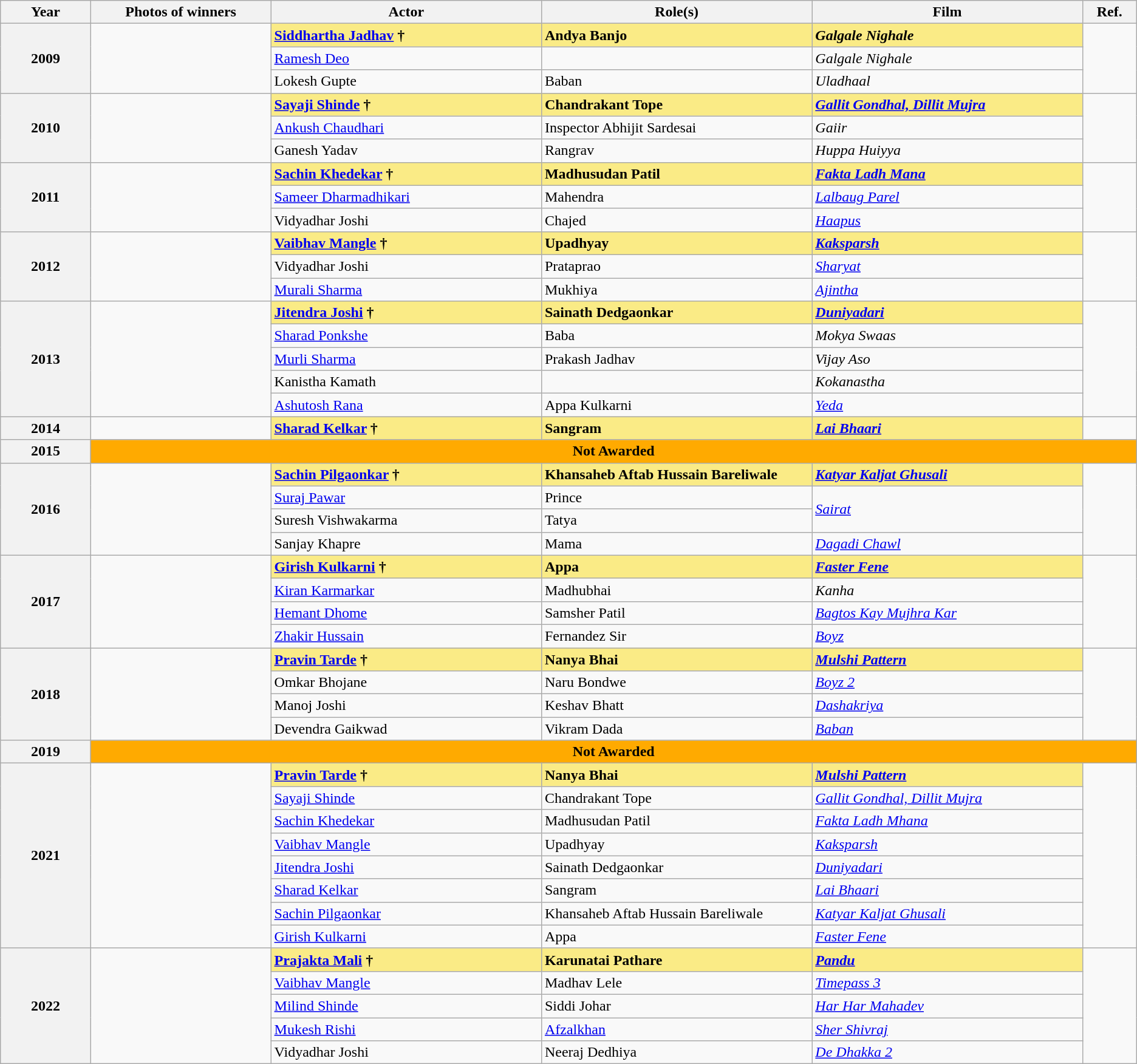<table class="wikitable sortable" style="text-align:left;">
<tr>
<th scope="col" style="width:5%; text-align:center;">Year</th>
<th scope="col" style="width:10%;text-align:center;">Photos of winners</th>
<th scope="col" style="width:15%;text-align:center;">Actor</th>
<th scope="col" style="width:15%;text-align:center;">Role(s)</th>
<th scope="col" style="width:15%;text-align:center;">Film</th>
<th scope="col" style="width:3%;text-align:center;">Ref.</th>
</tr>
<tr>
<th rowspan="3" scope="row" style="text-align:center">2009</th>
<td rowspan="3" style="text-align:center"></td>
<td style="background:#FAEB86;"><strong><a href='#'>Siddhartha Jadhav</a> †</strong></td>
<td style="background:#FAEB86;"><strong>Andya Banjo</strong></td>
<td style="background:#FAEB86;"><strong><em>Galgale Nighale</em></strong></td>
<td rowspan="3"></td>
</tr>
<tr>
<td><a href='#'>Ramesh Deo</a></td>
<td></td>
<td><em>Galgale Nighale</em></td>
</tr>
<tr>
<td>Lokesh Gupte</td>
<td>Baban</td>
<td><em>Uladhaal</em></td>
</tr>
<tr>
<th rowspan="3" scope="row" style="text-align:center">2010</th>
<td rowspan="3" style="text-align:center"></td>
<td style="background:#FAEB86;"><strong><a href='#'>Sayaji Shinde</a> †</strong></td>
<td style="background:#FAEB86;"><strong>Chandrakant Tope</strong></td>
<td style="background:#FAEB86;"><strong><em><a href='#'>Gallit Gondhal, Dillit Mujra</a></em></strong></td>
<td rowspan="3"></td>
</tr>
<tr>
<td><a href='#'>Ankush Chaudhari</a></td>
<td>Inspector Abhijit Sardesai</td>
<td><em>Gaiir</em></td>
</tr>
<tr>
<td>Ganesh Yadav</td>
<td>Rangrav</td>
<td><em>Huppa Huiyya</em></td>
</tr>
<tr>
<th rowspan="3" scope="row" style="text-align:center">2011</th>
<td rowspan="3" style="text-align:center"></td>
<td style="background:#FAEB86;"><strong><a href='#'>Sachin Khedekar</a> †</strong></td>
<td style="background:#FAEB86;"><strong>Madhusudan Patil</strong></td>
<td style="background:#FAEB86;"><strong><a href='#'><em>Fakta Ladh Mana</em></a></strong></td>
<td rowspan="3"></td>
</tr>
<tr>
<td><a href='#'>Sameer Dharmadhikari</a></td>
<td>Mahendra</td>
<td><em><a href='#'>Lalbaug Parel</a></em></td>
</tr>
<tr>
<td>Vidyadhar Joshi</td>
<td>Chajed</td>
<td><em><a href='#'>Haapus</a></em></td>
</tr>
<tr>
<th rowspan="3" scope="row" style="text-align:center">2012</th>
<td rowspan="3" style="text-align:center"></td>
<td style="background:#FAEB86;"><strong><a href='#'>Vaibhav Mangle</a> †</strong></td>
<td style="background:#FAEB86;"><strong>Upadhyay</strong></td>
<td style="background:#FAEB86;"><strong><em><a href='#'>Kaksparsh</a></em></strong></td>
<td rowspan="3"></td>
</tr>
<tr>
<td>Vidyadhar Joshi</td>
<td>Prataprao</td>
<td><em><a href='#'>Sharyat</a></em></td>
</tr>
<tr>
<td><a href='#'>Murali Sharma</a></td>
<td>Mukhiya</td>
<td><em><a href='#'>Ajintha</a></em></td>
</tr>
<tr>
<th rowspan="5" scope="row" style="text-align:center">2013</th>
<td rowspan="5" style="text-align:center"></td>
<td style="background:#FAEB86;"><strong><a href='#'>Jitendra Joshi</a> †</strong></td>
<td style="background:#FAEB86;"><strong>Sainath Dedgaonkar</strong></td>
<td style="background:#FAEB86;"><strong><em><a href='#'>Duniyadari</a></em></strong></td>
<td rowspan="5"></td>
</tr>
<tr>
<td><a href='#'>Sharad Ponkshe</a></td>
<td>Baba</td>
<td><em>Mokya Swaas</em></td>
</tr>
<tr>
<td><a href='#'>Murli Sharma</a></td>
<td>Prakash Jadhav</td>
<td><em>Vijay Aso</em></td>
</tr>
<tr>
<td>Kanistha Kamath</td>
<td></td>
<td><em>Kokanastha</em></td>
</tr>
<tr>
<td><a href='#'>Ashutosh Rana</a></td>
<td>Appa Kulkarni</td>
<td><a href='#'><em>Yeda</em></a></td>
</tr>
<tr>
<th scope="row" style="text-align:center">2014</th>
<td style="text-align:center"></td>
<td style="background:#FAEB86;"><strong><a href='#'>Sharad Kelkar</a> †</strong></td>
<td style="background:#FAEB86;"><strong>Sangram</strong></td>
<td style="background:#FAEB86;"><strong><em><a href='#'>Lai Bhaari</a></em></strong></td>
<td></td>
</tr>
<tr>
<th>2015</th>
<td colspan="5" style="background:#FFAA00; text-align:center"><strong>Not Awarded</strong></td>
</tr>
<tr>
<th rowspan="4" scope="row" style="text-align:center">2016</th>
<td rowspan="4" style="text-align:center"></td>
<td style="background:#FAEB86;"><strong><a href='#'>Sachin Pilgaonkar</a> †</strong></td>
<td style="background:#FAEB86;"><strong>Khansaheb Aftab Hussain Bareliwale</strong></td>
<td style="background:#FAEB86;"><a href='#'><strong><em>Katyar Kaljat Ghusali</em></strong></a></td>
<td rowspan="4"></td>
</tr>
<tr>
<td><a href='#'>Suraj Pawar</a></td>
<td>Prince</td>
<td rowspan="2"><em><a href='#'>Sairat</a></em></td>
</tr>
<tr>
<td>Suresh Vishwakarma</td>
<td>Tatya</td>
</tr>
<tr>
<td>Sanjay Khapre</td>
<td>Mama</td>
<td><em><a href='#'>Dagadi Chawl</a></em></td>
</tr>
<tr>
<th rowspan="4" scope="row" style="text-align:center">2017</th>
<td rowspan="4" style="text-align:center"></td>
<td style="background:#FAEB86;"><strong><a href='#'>Girish Kulkarni</a>  †</strong></td>
<td style="background:#FAEB86;"><strong>Appa</strong></td>
<td style="background:#FAEB86;"><strong><em><a href='#'>Faster Fene</a></em></strong></td>
<td rowspan="4"></td>
</tr>
<tr>
<td><a href='#'>Kiran Karmarkar</a></td>
<td>Madhubhai</td>
<td><em>Kanha</em></td>
</tr>
<tr>
<td><a href='#'>Hemant Dhome</a></td>
<td>Samsher Patil</td>
<td><em><a href='#'>Bagtos Kay Mujhra Kar</a></em></td>
</tr>
<tr>
<td><a href='#'>Zhakir Hussain</a></td>
<td>Fernandez Sir</td>
<td><em><a href='#'>Boyz</a></em></td>
</tr>
<tr>
<th rowspan="4" scope="row" style="text-align:center">2018</th>
<td rowspan="4" style="text-align:center"></td>
<td style="background:#FAEB86;"><strong><a href='#'>Pravin Tarde</a> †</strong></td>
<td style="background:#FAEB86;"><strong>Nanya Bhai</strong></td>
<td style="background:#FAEB86;"><strong><em><a href='#'>Mulshi Pattern</a></em></strong></td>
<td rowspan="4"></td>
</tr>
<tr>
<td>Omkar Bhojane</td>
<td>Naru Bondwe</td>
<td><em><a href='#'>Boyz 2</a></em></td>
</tr>
<tr>
<td>Manoj Joshi</td>
<td>Keshav Bhatt</td>
<td><em><a href='#'>Dashakriya</a></em></td>
</tr>
<tr>
<td>Devendra Gaikwad</td>
<td>Vikram Dada</td>
<td><em><a href='#'>Baban</a></em></td>
</tr>
<tr>
<th>2019</th>
<td colspan="5" style="background:#FFAA00; text-align:center"><strong>Not Awarded</strong></td>
</tr>
<tr>
<th rowspan="8" scope="row" style="text-align:center">2021</th>
<td rowspan="8" style="text-align:center"></td>
<td style="background:#FAEB86;"><strong><a href='#'>Pravin Tarde</a></strong> <strong>†</strong></td>
<td style="background:#FAEB86;"><strong>Nanya Bhai</strong></td>
<td style="background:#FAEB86;"><strong><em><a href='#'>Mulshi Pattern</a></em></strong></td>
<td rowspan="8"></td>
</tr>
<tr>
<td><a href='#'>Sayaji Shinde</a></td>
<td>Chandrakant Tope</td>
<td><em><a href='#'>Gallit Gondhal, Dillit Mujra</a></em></td>
</tr>
<tr>
<td><a href='#'>Sachin Khedekar</a></td>
<td>Madhusudan Patil</td>
<td><em><a href='#'>Fakta Ladh Mhana</a></em></td>
</tr>
<tr>
<td><a href='#'>Vaibhav Mangle</a></td>
<td>Upadhyay</td>
<td><em><a href='#'>Kaksparsh</a></em></td>
</tr>
<tr>
<td><a href='#'>Jitendra Joshi</a></td>
<td>Sainath Dedgaonkar</td>
<td><em><a href='#'>Duniyadari</a></em></td>
</tr>
<tr>
<td><a href='#'>Sharad Kelkar</a></td>
<td>Sangram</td>
<td><em><a href='#'>Lai Bhaari</a></em></td>
</tr>
<tr>
<td><a href='#'>Sachin Pilgaonkar</a></td>
<td>Khansaheb Aftab Hussain Bareliwale</td>
<td><em><a href='#'>Katyar Kaljat Ghusali</a></em></td>
</tr>
<tr>
<td><a href='#'>Girish Kulkarni</a></td>
<td>Appa</td>
<td><em><a href='#'>Faster Fene</a></em></td>
</tr>
<tr>
<th rowspan="5" scope="row" style="text-align:center">2022</th>
<td rowspan="5" style="text-align:center"></td>
<td style="background:#FAEB86;"><strong><a href='#'>Prajakta Mali</a> †</strong></td>
<td style="background:#FAEB86;"><strong>Karunatai Pathare</strong></td>
<td style="background:#FAEB86;"><a href='#'><strong><em>Pandu</em></strong></a></td>
<td rowspan="5"></td>
</tr>
<tr>
<td><a href='#'>Vaibhav Mangle</a></td>
<td>Madhav Lele</td>
<td><em><a href='#'>Timepass 3</a></em></td>
</tr>
<tr>
<td><a href='#'>Milind Shinde</a></td>
<td>Siddi Johar</td>
<td><em><a href='#'>Har Har Mahadev</a></em></td>
</tr>
<tr>
<td><a href='#'>Mukesh Rishi</a></td>
<td><a href='#'>Afzalkhan</a></td>
<td><em><a href='#'>Sher Shivraj</a></em></td>
</tr>
<tr>
<td>Vidyadhar Joshi</td>
<td>Neeraj Dedhiya</td>
<td><em><a href='#'>De Dhakka 2</a></em></td>
</tr>
</table>
